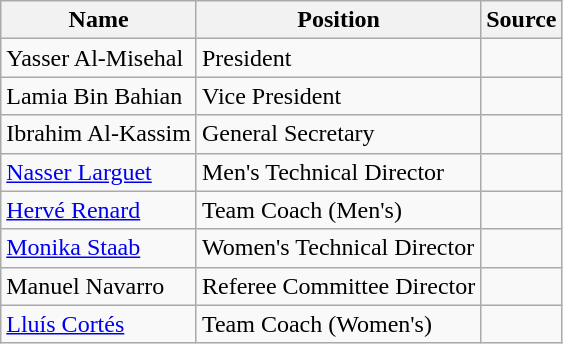<table class="wikitable">
<tr>
<th>Name</th>
<th>Position</th>
<th>Source</th>
</tr>
<tr>
<td> Yasser Al-Misehal</td>
<td>President</td>
<td></td>
</tr>
<tr>
<td> Lamia Bin Bahian</td>
<td>Vice President</td>
<td></td>
</tr>
<tr>
<td> Ibrahim Al-Kassim</td>
<td>General Secretary</td>
<td></td>
</tr>
<tr>
<td> <a href='#'>Nasser Larguet</a></td>
<td>Men's Technical Director</td>
<td></td>
</tr>
<tr>
<td> <a href='#'>Hervé Renard</a></td>
<td>Team Coach (Men's)</td>
<td></td>
</tr>
<tr>
<td> <a href='#'>Monika Staab</a></td>
<td>Women's Technical Director</td>
<td></td>
</tr>
<tr>
<td> Manuel Navarro</td>
<td>Referee Committee Director</td>
<td></td>
</tr>
<tr>
<td> <a href='#'>Lluís Cortés</a></td>
<td>Team Coach (Women's)</td>
<td></td>
</tr>
</table>
